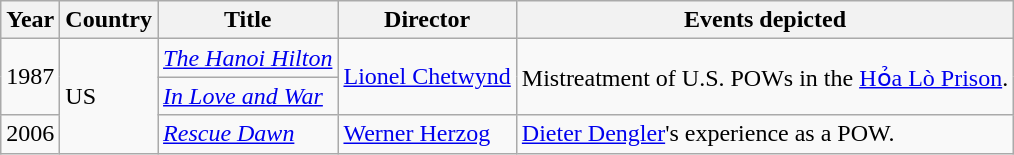<table class="wikitable sortable">
<tr>
<th>Year</th>
<th>Country</th>
<th>Title</th>
<th>Director</th>
<th class="unsortable">Events depicted</th>
</tr>
<tr>
<td rowspan="2">1987</td>
<td rowspan="3">US</td>
<td><em><a href='#'>The Hanoi Hilton</a></em></td>
<td rowspan="2"><a href='#'>Lionel Chetwynd</a></td>
<td rowspan="2">Mistreatment of U.S. POWs in the <a href='#'>Hỏa Lò Prison</a>.</td>
</tr>
<tr>
<td><em><a href='#'>In Love and War</a></em></td>
</tr>
<tr>
<td>2006</td>
<td><em><a href='#'>Rescue Dawn</a></em></td>
<td><a href='#'>Werner Herzog</a></td>
<td><a href='#'>Dieter Dengler</a>'s experience as a POW.</td>
</tr>
</table>
